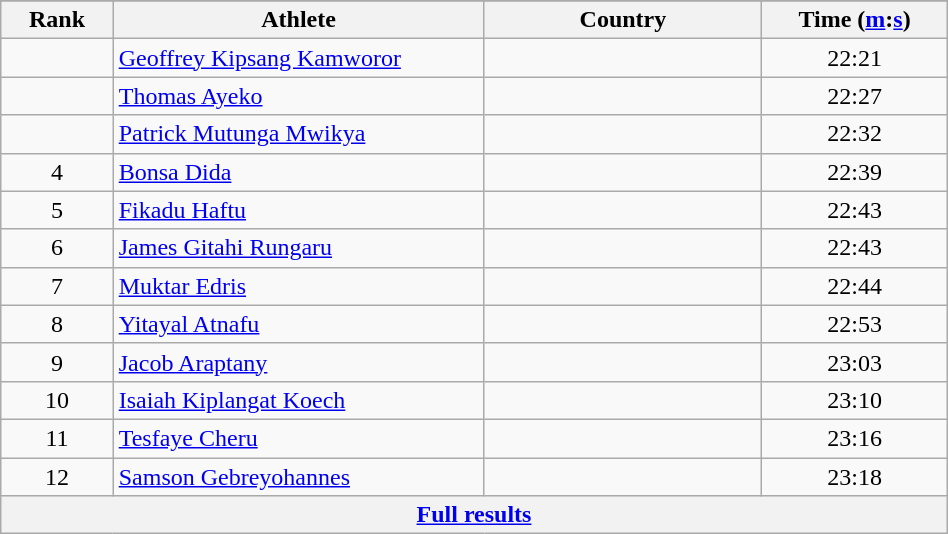<table class="wikitable" width=50%>
<tr>
</tr>
<tr>
<th width=5%>Rank</th>
<th width=20%>Athlete</th>
<th width=15%>Country</th>
<th width=10%>Time (<a href='#'>m</a>:<a href='#'>s</a>)</th>
</tr>
<tr align="center">
<td></td>
<td align="left"><a href='#'>Geoffrey Kipsang Kamworor</a></td>
<td align="left"></td>
<td>22:21</td>
</tr>
<tr align="center">
<td></td>
<td align="left"><a href='#'>Thomas Ayeko</a></td>
<td align="left"></td>
<td>22:27</td>
</tr>
<tr align="center">
<td></td>
<td align="left"><a href='#'>Patrick Mutunga Mwikya</a></td>
<td align="left"></td>
<td>22:32</td>
</tr>
<tr align="center">
<td>4</td>
<td align="left"><a href='#'>Bonsa Dida</a></td>
<td align="left"></td>
<td>22:39</td>
</tr>
<tr align="center">
<td>5</td>
<td align="left"><a href='#'>Fikadu Haftu</a></td>
<td align="left"></td>
<td>22:43</td>
</tr>
<tr align="center">
<td>6</td>
<td align="left"><a href='#'>James Gitahi Rungaru</a></td>
<td align="left"></td>
<td>22:43</td>
</tr>
<tr align="center">
<td>7</td>
<td align="left"><a href='#'>Muktar Edris</a></td>
<td align="left"></td>
<td>22:44</td>
</tr>
<tr align="center">
<td>8</td>
<td align="left"><a href='#'>Yitayal Atnafu</a></td>
<td align="left"></td>
<td>22:53</td>
</tr>
<tr align="center">
<td>9</td>
<td align="left"><a href='#'>Jacob Araptany</a></td>
<td align="left"></td>
<td>23:03</td>
</tr>
<tr align="center">
<td>10</td>
<td align="left"><a href='#'>Isaiah Kiplangat Koech</a></td>
<td align="left"></td>
<td>23:10</td>
</tr>
<tr align="center">
<td>11</td>
<td align="left"><a href='#'>Tesfaye Cheru</a></td>
<td align="left"></td>
<td>23:16</td>
</tr>
<tr align="center">
<td>12</td>
<td align="left"><a href='#'>Samson Gebreyohannes</a></td>
<td align="left"></td>
<td>23:18</td>
</tr>
<tr class="sortbottom">
<th colspan=4 align=center><a href='#'>Full results</a></th>
</tr>
</table>
